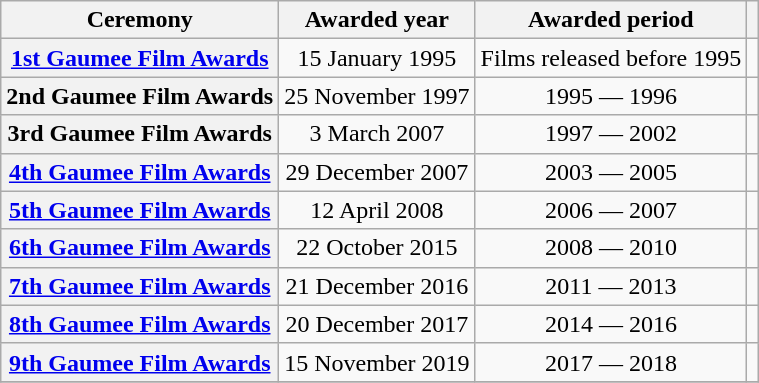<table class="wikitable">
<tr>
<th>Ceremony</th>
<th>Awarded year</th>
<th>Awarded period</th>
<th scope="col" class="unsortable"></th>
</tr>
<tr>
<th scope="row"><a href='#'>1st Gaumee Film Awards</a></th>
<td style="text-align: center;">15 January 1995</td>
<td style="text-align: center;">Films released before 1995</td>
<td style="text-align: center;"></td>
</tr>
<tr>
<th scope="row">2nd Gaumee Film Awards</th>
<td style="text-align: center;">25 November 1997</td>
<td style="text-align: center;">1995 — 1996</td>
<td style="text-align: center;"></td>
</tr>
<tr>
<th scope="row">3rd Gaumee Film Awards</th>
<td style="text-align: center;">3 March 2007</td>
<td style="text-align: center;">1997 — 2002</td>
<td style="text-align: center;"></td>
</tr>
<tr>
<th scope="row"><a href='#'>4th Gaumee Film Awards</a></th>
<td style="text-align: center;">29 December 2007</td>
<td style="text-align: center;">2003 — 2005</td>
<td style="text-align: center;"></td>
</tr>
<tr>
<th scope="row"><a href='#'>5th Gaumee Film Awards</a></th>
<td style="text-align: center;">12 April 2008</td>
<td style="text-align: center;">2006 — 2007</td>
<td style="text-align: center;"></td>
</tr>
<tr>
<th scope="row"><a href='#'>6th Gaumee Film Awards</a></th>
<td style="text-align: center;">22 October 2015</td>
<td style="text-align: center;">2008 — 2010</td>
<td style="text-align: center;"></td>
</tr>
<tr>
<th scope="row"><a href='#'>7th Gaumee Film Awards</a></th>
<td style="text-align: center;">21 December 2016</td>
<td style="text-align: center;">2011 — 2013</td>
<td style="text-align: center;"></td>
</tr>
<tr>
<th scope="row"><a href='#'>8th Gaumee Film Awards</a></th>
<td style="text-align: center;">20 December 2017</td>
<td style="text-align: center;">2014 — 2016</td>
<td style="text-align: center;"></td>
</tr>
<tr>
<th scope="row"><a href='#'>9th Gaumee Film Awards</a></th>
<td style="text-align: center;">15 November 2019</td>
<td style="text-align: center;">2017 — 2018</td>
<td style="text-align: center;"></td>
</tr>
<tr>
</tr>
</table>
